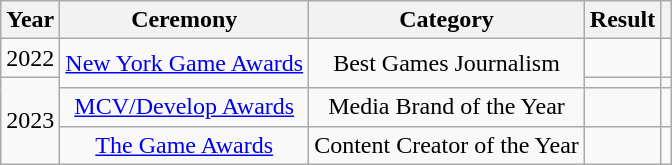<table class="wikitable" style="text-align:center;">
<tr>
<th>Year</th>
<th>Ceremony</th>
<th>Category</th>
<th>Result</th>
<th></th>
</tr>
<tr>
<td>2022</td>
<td rowspan="2"><a href='#'>New York Game Awards</a></td>
<td rowspan="2">Best Games Journalism</td>
<td></td>
<td></td>
</tr>
<tr>
<td rowspan="3">2023</td>
<td></td>
<td></td>
</tr>
<tr>
<td><a href='#'>MCV/Develop Awards</a></td>
<td>Media Brand of the Year</td>
<td></td>
<td></td>
</tr>
<tr>
<td><a href='#'>The Game Awards</a></td>
<td>Content Creator of the Year</td>
<td></td>
<td></td>
</tr>
</table>
